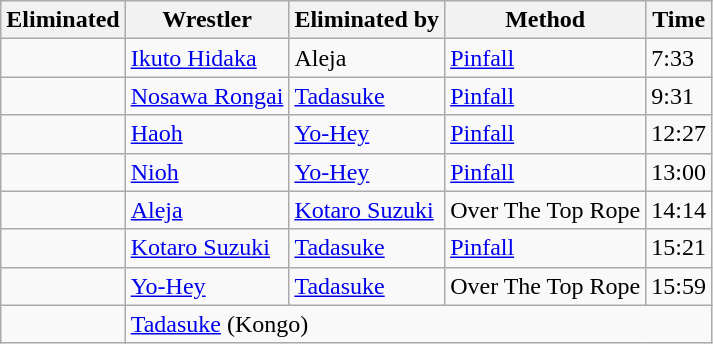<table class="wikitable sortable">
<tr>
<th>Eliminated</th>
<th>Wrestler</th>
<th>Eliminated by</th>
<th>Method</th>
<th>Time</th>
</tr>
<tr>
<td></td>
<td><a href='#'>Ikuto Hidaka</a></td>
<td>Aleja</td>
<td><a href='#'>Pinfall</a></td>
<td>7:33</td>
</tr>
<tr>
<td></td>
<td><a href='#'>Nosawa Rongai</a></td>
<td><a href='#'>Tadasuke</a></td>
<td><a href='#'>Pinfall</a></td>
<td>9:31</td>
</tr>
<tr>
<td></td>
<td><a href='#'>Haoh</a></td>
<td><a href='#'>Yo-Hey</a></td>
<td><a href='#'>Pinfall</a></td>
<td>12:27</td>
</tr>
<tr>
<td></td>
<td><a href='#'>Nioh</a></td>
<td><a href='#'>Yo-Hey</a></td>
<td><a href='#'>Pinfall</a></td>
<td>13:00</td>
</tr>
<tr>
<td></td>
<td><a href='#'>Aleja</a></td>
<td><a href='#'>Kotaro Suzuki</a></td>
<td>Over The Top Rope</td>
<td>14:14</td>
</tr>
<tr>
<td></td>
<td><a href='#'>Kotaro Suzuki</a></td>
<td><a href='#'>Tadasuke</a></td>
<td><a href='#'>Pinfall</a></td>
<td>15:21</td>
</tr>
<tr>
<td></td>
<td><a href='#'>Yo-Hey</a></td>
<td><a href='#'>Tadasuke</a></td>
<td>Over The Top Rope</td>
<td>15:59</td>
</tr>
<tr>
<td></td>
<td colspan="4"><a href='#'>Tadasuke</a> (Kongo)</td>
</tr>
</table>
